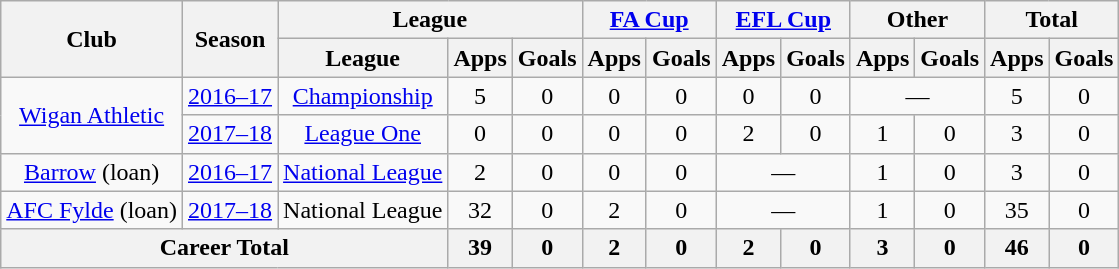<table class="wikitable" Style="text-align: center;">
<tr>
<th rowspan="2">Club</th>
<th rowspan="2">Season</th>
<th colspan="3">League</th>
<th colspan="2"><a href='#'>FA Cup</a></th>
<th colspan="2"><a href='#'>EFL Cup</a></th>
<th colspan="2">Other</th>
<th colspan="2">Total</th>
</tr>
<tr>
<th>League</th>
<th>Apps</th>
<th>Goals</th>
<th>Apps</th>
<th>Goals</th>
<th>Apps</th>
<th>Goals</th>
<th>Apps</th>
<th>Goals</th>
<th>Apps</th>
<th>Goals</th>
</tr>
<tr>
<td rowspan="2"><a href='#'>Wigan Athletic</a></td>
<td><a href='#'>2016–17</a></td>
<td rowspan="1"><a href='#'>Championship</a></td>
<td>5</td>
<td>0</td>
<td>0</td>
<td>0</td>
<td>0</td>
<td>0</td>
<td colspan="2">—</td>
<td>5</td>
<td>0</td>
</tr>
<tr>
<td><a href='#'>2017–18</a></td>
<td rowspan="1"><a href='#'>League One</a></td>
<td>0</td>
<td>0</td>
<td>0</td>
<td>0</td>
<td>2</td>
<td>0</td>
<td>1</td>
<td>0</td>
<td>3</td>
<td>0</td>
</tr>
<tr>
<td><a href='#'>Barrow</a> (loan)</td>
<td><a href='#'>2016–17</a></td>
<td><a href='#'>National League</a></td>
<td>2</td>
<td>0</td>
<td>0</td>
<td>0</td>
<td colspan="2">—</td>
<td>1</td>
<td>0</td>
<td>3</td>
<td>0</td>
</tr>
<tr>
<td><a href='#'>AFC Fylde</a> (loan)</td>
<td><a href='#'>2017–18</a></td>
<td>National League</td>
<td>32</td>
<td>0</td>
<td>2</td>
<td>0</td>
<td colspan="2">—</td>
<td>1</td>
<td>0</td>
<td>35</td>
<td>0</td>
</tr>
<tr>
<th colspan="3">Career Total</th>
<th>39</th>
<th>0</th>
<th>2</th>
<th>0</th>
<th>2</th>
<th>0</th>
<th>3</th>
<th>0</th>
<th>46</th>
<th>0</th>
</tr>
</table>
